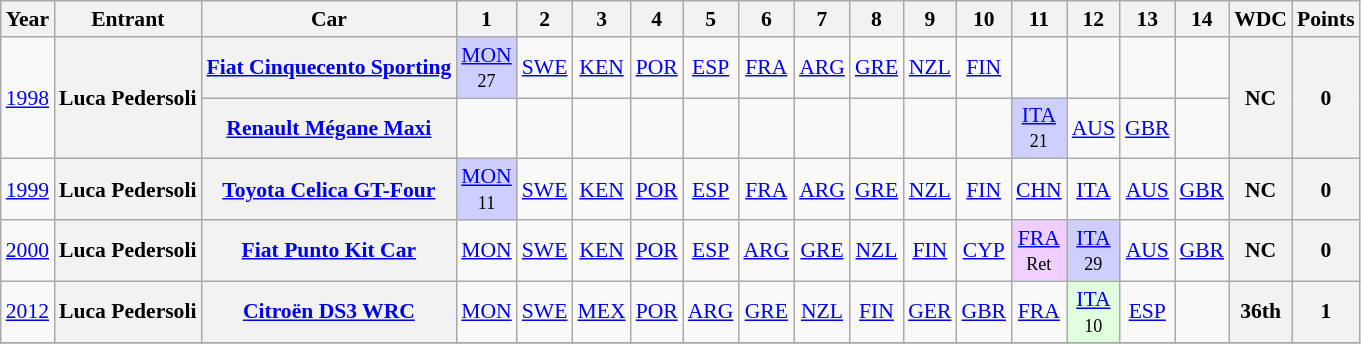<table class="wikitable" border="1" style="text-align:center; font-size:90%;">
<tr>
<th>Year</th>
<th>Entrant</th>
<th>Car</th>
<th>1</th>
<th>2</th>
<th>3</th>
<th>4</th>
<th>5</th>
<th>6</th>
<th>7</th>
<th>8</th>
<th>9</th>
<th>10</th>
<th>11</th>
<th>12</th>
<th>13</th>
<th>14</th>
<th>WDC</th>
<th>Points</th>
</tr>
<tr>
<td rowspan=2><a href='#'>1998</a></td>
<th rowspan=2>Luca Pedersoli</th>
<th><a href='#'>Fiat Cinquecento Sporting</a></th>
<td style="background:#CFCFFF;"><a href='#'>MON</a><br><small>27</small></td>
<td><a href='#'>SWE</a></td>
<td><a href='#'>KEN</a></td>
<td><a href='#'>POR</a></td>
<td><a href='#'>ESP</a></td>
<td><a href='#'>FRA</a></td>
<td><a href='#'>ARG</a></td>
<td><a href='#'>GRE</a></td>
<td><a href='#'>NZL</a></td>
<td><a href='#'>FIN</a></td>
<td></td>
<td></td>
<td></td>
<td></td>
<th rowspan=2>NC</th>
<th rowspan=2>0</th>
</tr>
<tr>
<th><a href='#'>Renault Mégane Maxi</a></th>
<td></td>
<td></td>
<td></td>
<td></td>
<td></td>
<td></td>
<td></td>
<td></td>
<td></td>
<td></td>
<td style="background:#CFCFFF;"><a href='#'>ITA</a><br><small>21</small></td>
<td><a href='#'>AUS</a></td>
<td><a href='#'>GBR</a></td>
<td></td>
</tr>
<tr>
<td><a href='#'>1999</a></td>
<th>Luca Pedersoli</th>
<th><a href='#'>Toyota Celica GT-Four</a></th>
<td style="background:#CFCFFF;"><a href='#'>MON</a><br><small>11</small></td>
<td><a href='#'>SWE</a></td>
<td><a href='#'>KEN</a></td>
<td><a href='#'>POR</a></td>
<td><a href='#'>ESP</a></td>
<td><a href='#'>FRA</a></td>
<td><a href='#'>ARG</a></td>
<td><a href='#'>GRE</a></td>
<td><a href='#'>NZL</a></td>
<td><a href='#'>FIN</a></td>
<td><a href='#'>CHN</a></td>
<td><a href='#'>ITA</a></td>
<td><a href='#'>AUS</a></td>
<td><a href='#'>GBR</a></td>
<th>NC</th>
<th>0</th>
</tr>
<tr>
<td><a href='#'>2000</a></td>
<th>Luca Pedersoli</th>
<th><a href='#'>Fiat Punto Kit Car</a></th>
<td><a href='#'>MON</a></td>
<td><a href='#'>SWE</a></td>
<td><a href='#'>KEN</a></td>
<td><a href='#'>POR</a></td>
<td><a href='#'>ESP</a></td>
<td><a href='#'>ARG</a></td>
<td><a href='#'>GRE</a></td>
<td><a href='#'>NZL</a></td>
<td><a href='#'>FIN</a></td>
<td><a href='#'>CYP</a></td>
<td style="background:#EFCFFF;"><a href='#'>FRA</a><br><small>Ret</small></td>
<td style="background:#CFCFFF;"><a href='#'>ITA</a><br><small>29</small></td>
<td><a href='#'>AUS</a></td>
<td><a href='#'>GBR</a></td>
<th>NC</th>
<th>0</th>
</tr>
<tr>
<td><a href='#'>2012</a></td>
<th>Luca Pedersoli</th>
<th><a href='#'>Citroën DS3 WRC</a></th>
<td><a href='#'>MON</a></td>
<td><a href='#'>SWE</a></td>
<td><a href='#'>MEX</a></td>
<td><a href='#'>POR</a></td>
<td><a href='#'>ARG</a></td>
<td><a href='#'>GRE</a></td>
<td><a href='#'>NZL</a></td>
<td><a href='#'>FIN</a></td>
<td><a href='#'>GER</a></td>
<td><a href='#'>GBR</a></td>
<td><a href='#'>FRA</a></td>
<td style="background:#DFFFDF;"><a href='#'>ITA</a><br><small>10</small></td>
<td><a href='#'>ESP</a></td>
<td></td>
<th>36th</th>
<th>1</th>
</tr>
<tr>
</tr>
</table>
